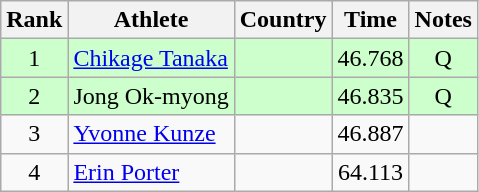<table class="wikitable" style="text-align:center">
<tr>
<th>Rank</th>
<th>Athlete</th>
<th>Country</th>
<th>Time</th>
<th>Notes</th>
</tr>
<tr bgcolor=ccffcc>
<td>1</td>
<td align=left><a href='#'>Chikage Tanaka</a></td>
<td align=left></td>
<td>46.768</td>
<td>Q</td>
</tr>
<tr bgcolor=ccffcc>
<td>2</td>
<td align=left>Jong Ok-myong</td>
<td align=left></td>
<td>46.835</td>
<td>Q</td>
</tr>
<tr>
<td>3</td>
<td align=left><a href='#'>Yvonne Kunze</a></td>
<td align=left></td>
<td>46.887</td>
<td></td>
</tr>
<tr>
<td>4</td>
<td align=left><a href='#'>Erin Porter</a></td>
<td align=left></td>
<td>64.113</td>
<td></td>
</tr>
</table>
